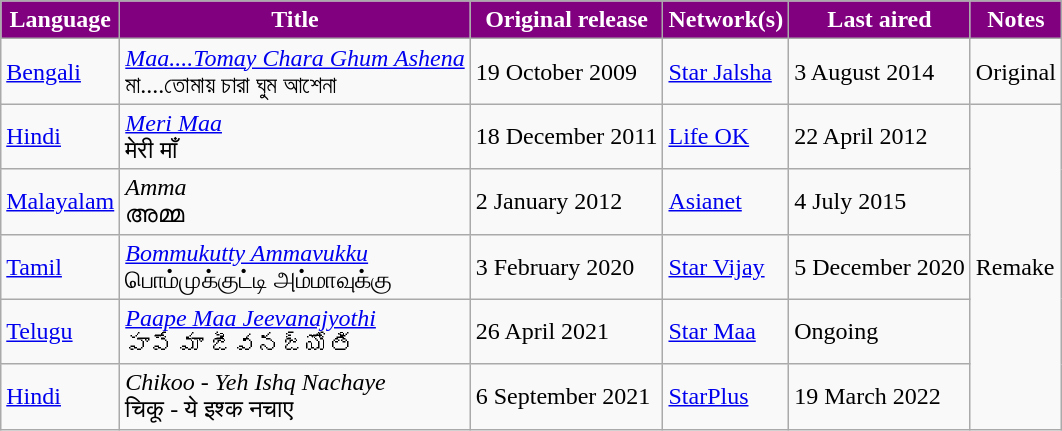<table class="wikitable" style="margin-right: 0;">
<tr style="color:white">
<th style="background:Purple; ">Language</th>
<th style="background:Purple; ">Title</th>
<th style="background:Purple; ">Original release</th>
<th style="background:Purple; ">Network(s)</th>
<th style="background:Purple; ">Last aired</th>
<th style="background:Purple; ">Notes</th>
</tr>
<tr>
<td><a href='#'>Bengali</a></td>
<td><em><a href='#'>Maa....Tomay Chara Ghum Ashena</a></em> <br> মা....তোমায় চারা ঘুম আশেনা</td>
<td>19 October 2009</td>
<td><a href='#'>Star Jalsha</a></td>
<td>3 August 2014</td>
<td>Original</td>
</tr>
<tr>
<td><a href='#'>Hindi</a></td>
<td><em><a href='#'>Meri Maa</a></em> <br> मेरी माँ</td>
<td>18 December 2011</td>
<td><a href='#'>Life OK</a></td>
<td>22 April 2012</td>
<td rowspan="5">Remake</td>
</tr>
<tr>
<td><a href='#'>Malayalam</a></td>
<td><em>Amma</em> <br> അമ്മ</td>
<td>2 January 2012</td>
<td><a href='#'>Asianet</a></td>
<td>4 July 2015</td>
</tr>
<tr>
<td><a href='#'>Tamil</a></td>
<td><em><a href='#'>Bommukutty Ammavukku</a></em> <br> பொம்முக்குட்டி அம்மாவுக்கு</td>
<td>3 February 2020</td>
<td><a href='#'>Star Vijay</a></td>
<td>5 December 2020</td>
</tr>
<tr>
<td><a href='#'>Telugu</a></td>
<td><em><a href='#'>Paape Maa Jeevanajyothi</a></em> <br> పాపే మా జీవనజ్యోతి</td>
<td>26 April 2021</td>
<td><a href='#'>Star Maa</a></td>
<td>Ongoing</td>
</tr>
<tr>
<td><a href='#'>Hindi</a></td>
<td><em>Chikoo - Yeh Ishq Nachaye</em> <br> चिकू - ये इश्क नचाए</td>
<td>6 September 2021</td>
<td><a href='#'>StarPlus</a></td>
<td>19 March 2022</td>
</tr>
</table>
